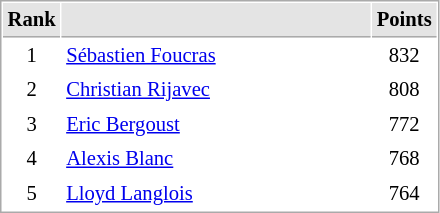<table cellspacing="1" cellpadding="3" style="border:1px solid #AAAAAA;font-size:86%">
<tr bgcolor="#E4E4E4">
<th style="border-bottom:1px solid #AAAAAA" width=10>Rank</th>
<th style="border-bottom:1px solid #AAAAAA" width=200></th>
<th style="border-bottom:1px solid #AAAAAA" width=20>Points</th>
</tr>
<tr>
<td align="center">1</td>
<td> <a href='#'>Sébastien Foucras</a></td>
<td align=center>832</td>
</tr>
<tr>
<td align="center">2</td>
<td> <a href='#'>Christian Rijavec</a></td>
<td align=center>808</td>
</tr>
<tr>
<td align="center">3</td>
<td> <a href='#'>Eric Bergoust</a></td>
<td align=center>772</td>
</tr>
<tr>
<td align="center">4</td>
<td> <a href='#'>Alexis Blanc</a></td>
<td align=center>768</td>
</tr>
<tr>
<td align="center">5</td>
<td> <a href='#'>Lloyd Langlois</a></td>
<td align=center>764</td>
</tr>
</table>
